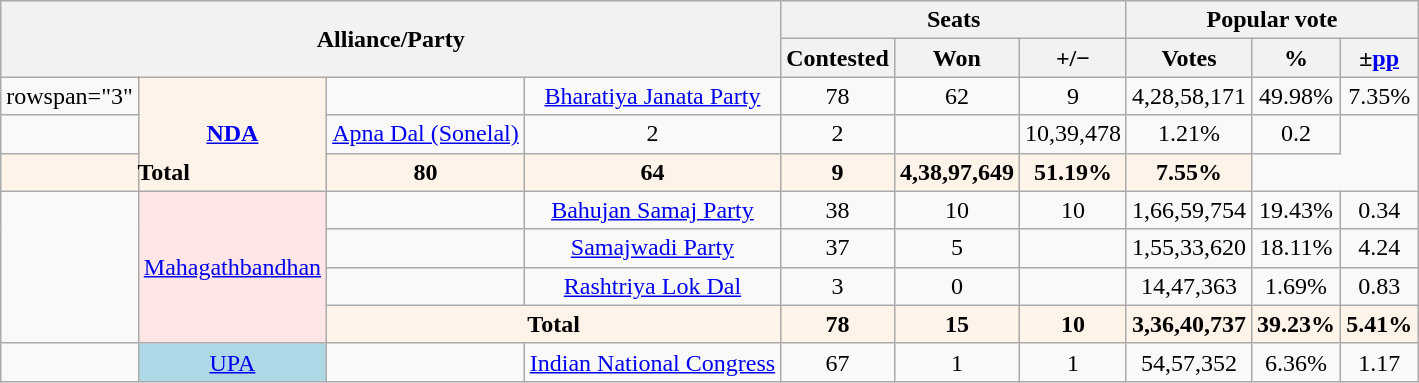<table class="wikitable sortable" style="text-align:center;">
<tr>
<th colspan="4" rowspan="2">Alliance/Party</th>
<th colspan="3">Seats</th>
<th colspan="3">Popular vote</th>
</tr>
<tr>
<th>Contested</th>
<th>Won</th>
<th><strong>+/−</strong></th>
<th>Votes</th>
<th>%</th>
<th>±<a href='#'>pp</a></th>
</tr>
<tr>
<td>rowspan="3" </td>
<th rowspan="3"style="background:#fef3e8"><a href='#'>NDA</a></th>
<td></td>
<td><a href='#'>Bharatiya Janata Party</a></td>
<td>78</td>
<td>62</td>
<td>9</td>
<td>4,28,58,171</td>
<td>49.98%</td>
<td>7.35%</td>
</tr>
<tr>
<td></td>
<td><a href='#'>Apna Dal (Sonelal)</a></td>
<td>2</td>
<td>2</td>
<td></td>
<td>10,39,478</td>
<td>1.21%</td>
<td>0.2</td>
</tr>
<tr>
<th colspan="2"style="background:#fef3e8">Total</th>
<th style="background:#fef3e8">80</th>
<th style="background:#fef3e8">64</th>
<th style="background:#fef3e8">9</th>
<th style="background:#fef3e8">4,38,97,649</th>
<th style="background:#fef3e8">51.19%</th>
<th style="background:#fef3e8"> 7.55%</th>
</tr>
<tr>
<td rowspan=4 bgcolor=></td>
<td rowspan=4 style="background:#FFE6E6"><a href='#'>Mahagathbandhan</a></td>
<td></td>
<td><a href='#'>Bahujan Samaj Party</a></td>
<td>38</td>
<td>10</td>
<td>10</td>
<td>1,66,59,754</td>
<td>19.43%</td>
<td>0.34</td>
</tr>
<tr>
<td></td>
<td><a href='#'>Samajwadi Party</a></td>
<td>37</td>
<td>5</td>
<td></td>
<td>1,55,33,620</td>
<td>18.11%</td>
<td>4.24</td>
</tr>
<tr>
<td></td>
<td><a href='#'>Rashtriya Lok Dal</a></td>
<td>3</td>
<td>0</td>
<td></td>
<td>14,47,363</td>
<td>1.69%</td>
<td>0.83</td>
</tr>
<tr>
<th colspan="2"style="background:#fef3e8">Total</th>
<th style="background:#fef3e8">78</th>
<th style="background:#fef3e8">15</th>
<th style="background:#fef3e8">10</th>
<th style="background:#fef3e8">3,36,40,737</th>
<th style="background:#fef3e8">39.23%</th>
<th style="background:#fef3e8"> 5.41%</th>
</tr>
<tr>
<td bgcolor=></td>
<td style="background:#ADD8E6"><a href='#'>UPA</a></td>
<td></td>
<td><a href='#'>Indian National Congress</a></td>
<td>67</td>
<td>1</td>
<td>1</td>
<td>54,57,352</td>
<td>6.36%</td>
<td>1.17</td>
</tr>
</table>
